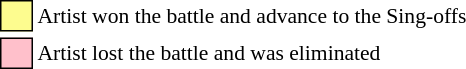<table class="toccolours" style="font-size: 90%; white-space: nowrap;">
<tr>
<td style="background:#fdfc8f; border: 1px solid black;">     </td>
<td style="padding-right: 8px">Artist won the battle and advance to the Sing-offs</td>
</tr>
<tr>
</tr>
<tr>
<td style="background:pink; border: 1px solid black;">     </td>
<td>Artist lost the battle and was eliminated</td>
</tr>
<tr>
</tr>
</table>
